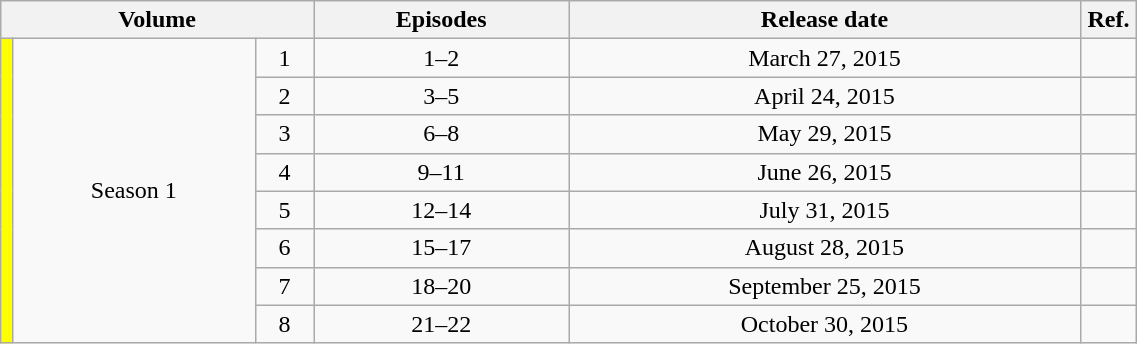<table class="wikitable" style="text-align: center; width: 60%;">
<tr>
<th colspan="3">Volume</th>
<th>Episodes</th>
<th>Release date</th>
<th width="5%">Ref.</th>
</tr>
<tr>
<td rowspan="8" width="1%" style="background: #FFFF00;"></td>
<td rowspan="8">Season 1</td>
<td>1</td>
<td>1–2</td>
<td>March 27, 2015</td>
<td></td>
</tr>
<tr>
<td>2</td>
<td>3–5</td>
<td>April 24, 2015</td>
<td></td>
</tr>
<tr>
<td>3</td>
<td>6–8</td>
<td>May 29, 2015</td>
<td></td>
</tr>
<tr>
<td>4</td>
<td>9–11</td>
<td>June 26, 2015</td>
<td></td>
</tr>
<tr>
<td>5</td>
<td>12–14</td>
<td>July 31, 2015</td>
<td></td>
</tr>
<tr>
<td>6</td>
<td>15–17</td>
<td>August 28, 2015</td>
<td></td>
</tr>
<tr>
<td>7</td>
<td>18–20</td>
<td>September 25, 2015</td>
<td></td>
</tr>
<tr>
<td>8</td>
<td>21–22</td>
<td>October 30, 2015</td>
<td></td>
</tr>
</table>
